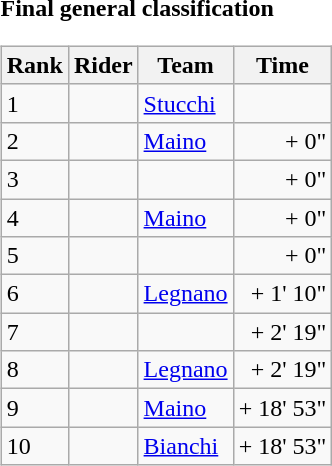<table>
<tr>
<td><strong>Final general classification</strong><br><table class="wikitable">
<tr>
<th scope="col">Rank</th>
<th scope="col">Rider</th>
<th scope="col">Team</th>
<th scope="col">Time</th>
</tr>
<tr>
<td>1</td>
<td></td>
<td><a href='#'>Stucchi</a></td>
<td style="text-align:right;"></td>
</tr>
<tr>
<td>2</td>
<td></td>
<td><a href='#'>Maino</a></td>
<td style="text-align:right;">+ 0"</td>
</tr>
<tr>
<td>3</td>
<td></td>
<td></td>
<td style="text-align:right;">+ 0"</td>
</tr>
<tr>
<td>4</td>
<td></td>
<td><a href='#'>Maino</a></td>
<td style="text-align:right;">+ 0"</td>
</tr>
<tr>
<td>5</td>
<td></td>
<td></td>
<td style="text-align:right;">+ 0"</td>
</tr>
<tr>
<td>6</td>
<td></td>
<td><a href='#'>Legnano</a></td>
<td style="text-align:right;">+ 1' 10"</td>
</tr>
<tr>
<td>7</td>
<td></td>
<td></td>
<td style="text-align:right;">+ 2' 19"</td>
</tr>
<tr>
<td>8</td>
<td></td>
<td><a href='#'>Legnano</a></td>
<td style="text-align:right;">+ 2' 19"</td>
</tr>
<tr>
<td>9</td>
<td></td>
<td><a href='#'>Maino</a></td>
<td style="text-align:right;">+ 18' 53"</td>
</tr>
<tr>
<td>10</td>
<td></td>
<td><a href='#'>Bianchi</a></td>
<td style="text-align:right;">+ 18' 53"</td>
</tr>
</table>
</td>
</tr>
</table>
